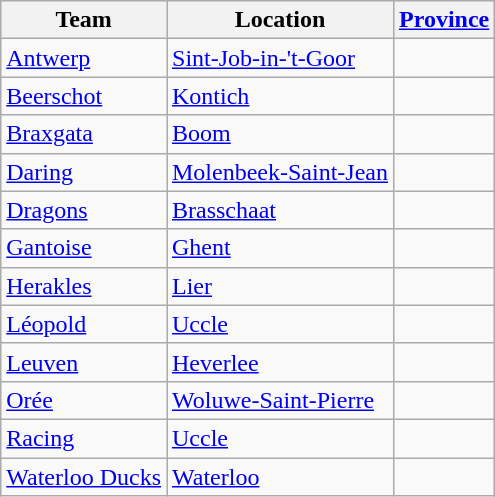<table class="wikitable sortable">
<tr>
<th>Team</th>
<th>Location</th>
<th><a href='#'>Province</a></th>
</tr>
<tr>
<td><a href='#'>Antwerp</a></td>
<td><a href='#'>Sint-Job-in-'t-Goor</a></td>
<td></td>
</tr>
<tr>
<td><a href='#'>Beerschot</a></td>
<td><a href='#'>Kontich</a></td>
<td></td>
</tr>
<tr>
<td><a href='#'>Braxgata</a></td>
<td><a href='#'>Boom</a></td>
<td></td>
</tr>
<tr>
<td><a href='#'>Daring</a></td>
<td><a href='#'>Molenbeek-Saint-Jean</a></td>
<td></td>
</tr>
<tr>
<td><a href='#'>Dragons</a></td>
<td><a href='#'>Brasschaat</a></td>
<td></td>
</tr>
<tr>
<td><a href='#'>Gantoise</a></td>
<td><a href='#'>Ghent</a></td>
<td></td>
</tr>
<tr>
<td><a href='#'>Herakles</a></td>
<td><a href='#'>Lier</a></td>
<td></td>
</tr>
<tr>
<td><a href='#'>Léopold</a></td>
<td><a href='#'>Uccle</a></td>
<td></td>
</tr>
<tr>
<td><a href='#'>Leuven</a></td>
<td><a href='#'>Heverlee</a></td>
<td></td>
</tr>
<tr>
<td><a href='#'>Orée</a></td>
<td><a href='#'>Woluwe-Saint-Pierre</a></td>
<td></td>
</tr>
<tr>
<td><a href='#'>Racing</a></td>
<td><a href='#'>Uccle</a></td>
<td></td>
</tr>
<tr>
<td><a href='#'>Waterloo Ducks</a></td>
<td><a href='#'>Waterloo</a></td>
<td></td>
</tr>
</table>
